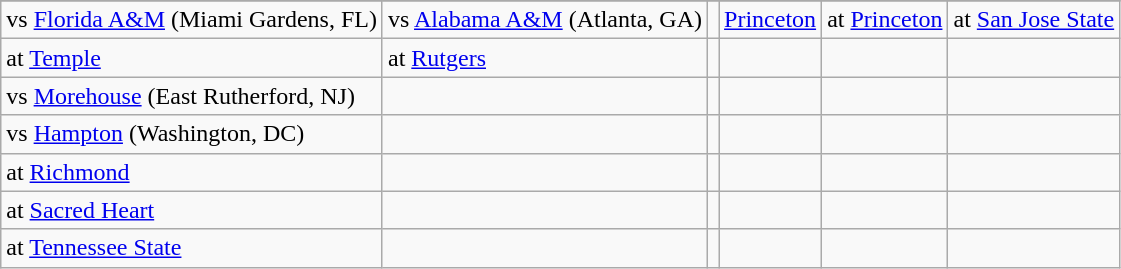<table class="wikitable">
<tr>
</tr>
<tr>
<td>vs <a href='#'>Florida A&M</a> (Miami Gardens, FL)</td>
<td>vs <a href='#'>Alabama A&M</a> (Atlanta, GA)</td>
<td></td>
<td><a href='#'>Princeton</a></td>
<td>at <a href='#'>Princeton</a></td>
<td>at <a href='#'>San Jose State</a></td>
</tr>
<tr>
<td>at <a href='#'>Temple</a></td>
<td>at <a href='#'>Rutgers</a></td>
<td></td>
<td></td>
<td></td>
<td></td>
</tr>
<tr>
<td>vs <a href='#'>Morehouse</a> (East Rutherford, NJ)</td>
<td></td>
<td></td>
<td></td>
<td></td>
<td></td>
</tr>
<tr>
<td>vs <a href='#'>Hampton</a> (Washington, DC)</td>
<td></td>
<td></td>
<td></td>
<td></td>
<td></td>
</tr>
<tr>
<td>at <a href='#'>Richmond</a></td>
<td></td>
<td></td>
<td></td>
<td></td>
<td></td>
</tr>
<tr>
<td>at <a href='#'>Sacred Heart</a></td>
<td></td>
<td></td>
<td></td>
<td></td>
<td></td>
</tr>
<tr>
<td>at <a href='#'>Tennessee State</a></td>
<td></td>
<td></td>
<td></td>
<td></td>
<td></td>
</tr>
</table>
